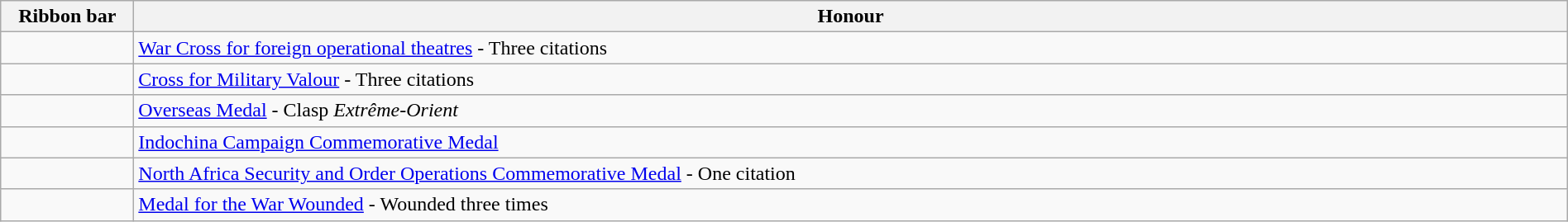<table class="wikitable"  style="width: 100%">
<tr>
<th style="width:100px;">Ribbon bar</th>
<th>Honour</th>
</tr>
<tr>
<td><span></span><span></span><span></span></td>
<td><a href='#'>War Cross for foreign operational theatres</a> - Three citations</td>
</tr>
<tr>
<td><span></span><span></span><span></span></td>
<td><a href='#'>Cross for Military Valour</a> - Three citations</td>
</tr>
<tr>
<td></td>
<td><a href='#'>Overseas Medal</a> - Clasp <em>Extrême-Orient</em></td>
</tr>
<tr>
<td></td>
<td><a href='#'>Indochina Campaign Commemorative Medal</a></td>
</tr>
<tr>
<td><span></span></td>
<td><a href='#'>North Africa Security and Order Operations Commemorative Medal</a> - One citation</td>
</tr>
<tr>
<td><span></span><span></span><span></span></td>
<td><a href='#'>Medal for the War Wounded</a> - Wounded three times</td>
</tr>
</table>
